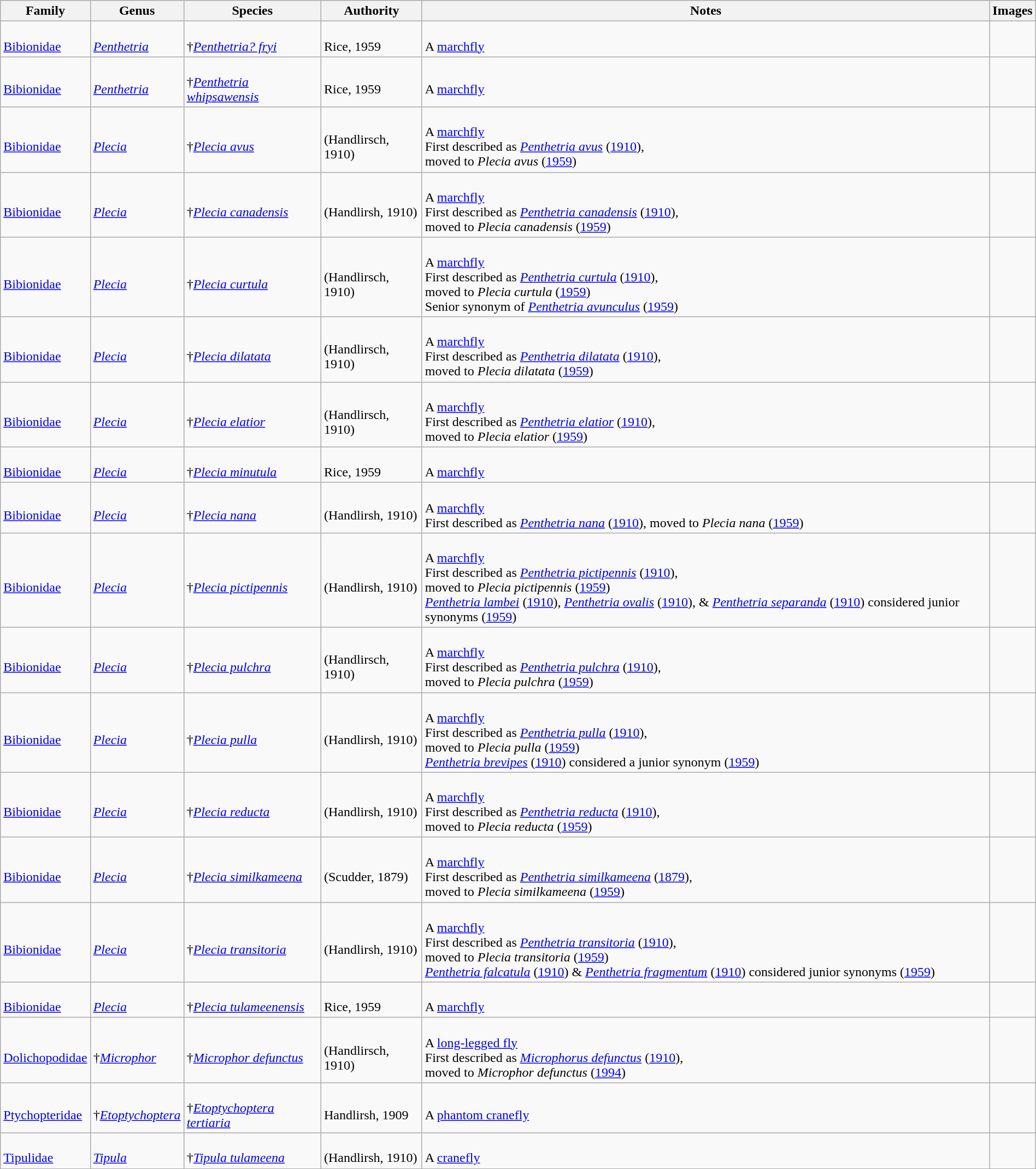<table class="wikitable sortable"  style="margin:auto; width:100%;">
<tr>
<th>Family</th>
<th>Genus</th>
<th>Species</th>
<th>Authority</th>
<th>Notes</th>
<th>Images</th>
</tr>
<tr>
<td><br><a href='#'>Bibionidae</a></td>
<td><br><em><a href='#'>Penthetria</a></em></td>
<td><br>†<em><a href='#'>Penthetria? fryi</a></em></td>
<td><br>Rice, 1959</td>
<td><br>A <a href='#'>marchfly</a></td>
<td><br></td>
</tr>
<tr>
<td><br><a href='#'>Bibionidae</a></td>
<td><br><em><a href='#'>Penthetria</a></em></td>
<td><br>†<em><a href='#'>Penthetria whipsawensis</a></em></td>
<td><br>Rice, 1959</td>
<td><br>A <a href='#'>marchfly</a></td>
<td><br></td>
</tr>
<tr>
<td><br><a href='#'>Bibionidae</a></td>
<td><br><em><a href='#'>Plecia</a></em></td>
<td><br>†<em><a href='#'>Plecia avus</a></em></td>
<td><br>(Handlirsch, 1910)</td>
<td><br>A <a href='#'>marchfly</a><br>First described as <em><a href='#'>Penthetria avus</a></em> (<a href='#'>1910</a>),<br> moved to <em>Plecia avus</em> (<a href='#'>1959</a>)</td>
<td><br></td>
</tr>
<tr>
<td><br><a href='#'>Bibionidae</a></td>
<td><br><em><a href='#'>Plecia</a></em></td>
<td><br>†<em><a href='#'>Plecia canadensis</a></em></td>
<td><br>(Handlirsh, 1910)</td>
<td><br>A <a href='#'>marchfly</a><br> First described as <em><a href='#'>Penthetria canadensis</a></em> (<a href='#'>1910</a>),<br> moved to <em>Plecia canadensis</em> (<a href='#'>1959</a>)</td>
<td><br></td>
</tr>
<tr>
<td><br><a href='#'>Bibionidae</a></td>
<td><br><em><a href='#'>Plecia</a></em></td>
<td><br>†<em><a href='#'>Plecia curtula</a></em></td>
<td><br>(Handlirsch, 1910)</td>
<td><br>A <a href='#'>marchfly</a><br> First described as <em><a href='#'>Penthetria curtula</a></em> (<a href='#'>1910</a>),<br> moved to <em>Plecia curtula</em> (<a href='#'>1959</a>)<br> Senior synonym of <em><a href='#'>Penthetria avunculus</a></em> (<a href='#'>1959</a>)</td>
<td><br></td>
</tr>
<tr>
<td><br><a href='#'>Bibionidae</a></td>
<td><br><em><a href='#'>Plecia</a></em></td>
<td><br>†<em><a href='#'>Plecia dilatata</a></em></td>
<td><br>(Handlirsch, 1910)</td>
<td><br>A <a href='#'>marchfly</a><br> First described as <em><a href='#'>Penthetria dilatata</a></em> (<a href='#'>1910</a>),<br> moved to <em>Plecia dilatata</em> (<a href='#'>1959</a>)</td>
<td><br></td>
</tr>
<tr>
<td><br><a href='#'>Bibionidae</a></td>
<td><br><em><a href='#'>Plecia</a></em></td>
<td><br>†<em><a href='#'>Plecia elatior</a></em></td>
<td><br>(Handlirsch, 1910)</td>
<td><br>A <a href='#'>marchfly</a><br> First described as <em><a href='#'>Penthetria elatior</a></em> (<a href='#'>1910</a>),<br> moved to <em>Plecia elatior</em> (<a href='#'>1959</a>)</td>
<td><br></td>
</tr>
<tr>
<td><br><a href='#'>Bibionidae</a></td>
<td><br><em><a href='#'>Plecia</a></em></td>
<td><br>†<em><a href='#'>Plecia minutula</a></em></td>
<td><br>Rice, 1959</td>
<td><br>A <a href='#'>marchfly</a></td>
<td><br></td>
</tr>
<tr>
<td><br><a href='#'>Bibionidae</a></td>
<td><br><em><a href='#'>Plecia</a></em></td>
<td><br>†<em><a href='#'>Plecia nana</a></em></td>
<td><br>(Handlirsh, 1910)</td>
<td><br>A <a href='#'>marchfly</a><br> First described as <em><a href='#'>Penthetria nana</a></em> (<a href='#'>1910</a>), moved to <em>Plecia nana</em> (<a href='#'>1959</a>)</td>
<td><br></td>
</tr>
<tr>
<td><br><a href='#'>Bibionidae</a></td>
<td><br><em><a href='#'>Plecia</a></em></td>
<td><br>†<em><a href='#'>Plecia pictipennis</a></em></td>
<td><br>(Handlirsh, 1910)</td>
<td><br>A <a href='#'>marchfly</a><br> First described as <em><a href='#'>Penthetria pictipennis</a></em> (<a href='#'>1910</a>),<br> moved to <em>Plecia pictipennis</em> (<a href='#'>1959</a>)<br><em><a href='#'>Penthetria lambei</a></em> (<a href='#'>1910</a>), <em><a href='#'>Penthetria ovalis</a></em> (<a href='#'>1910</a>), &  <em><a href='#'>Penthetria separanda</a></em> (<a href='#'>1910</a>) considered junior synonyms (<a href='#'>1959</a>)</td>
<td><br></td>
</tr>
<tr>
<td><br><a href='#'>Bibionidae</a></td>
<td><br><em><a href='#'>Plecia</a></em></td>
<td><br>†<em><a href='#'>Plecia pulchra</a></em></td>
<td><br>(Handlirsch, 1910)</td>
<td><br>A <a href='#'>marchfly</a><br> First described as <em><a href='#'>Penthetria pulchra</a></em> (<a href='#'>1910</a>),<br> moved to <em>Plecia pulchra</em> (<a href='#'>1959</a>)</td>
<td><br></td>
</tr>
<tr>
<td><br><a href='#'>Bibionidae</a></td>
<td><br><em><a href='#'>Plecia</a></em></td>
<td><br>†<em><a href='#'>Plecia pulla</a></em></td>
<td><br>(Handlirsh, 1910)</td>
<td><br>A <a href='#'>marchfly</a><br> First described as <em><a href='#'>Penthetria pulla</a></em> (<a href='#'>1910</a>),<br> moved to <em>Plecia pulla</em> (<a href='#'>1959</a>)<br><em><a href='#'>Penthetria brevipes</a></em> (<a href='#'>1910</a>) considered a junior synonym (<a href='#'>1959</a>)</td>
<td><br></td>
</tr>
<tr>
<td><br><a href='#'>Bibionidae</a></td>
<td><br><em><a href='#'>Plecia</a></em></td>
<td><br>†<em><a href='#'>Plecia reducta</a></em></td>
<td><br>(Handlirsh, 1910)</td>
<td><br>A <a href='#'>marchfly</a><br> First described as <em><a href='#'>Penthetria reducta</a></em> (<a href='#'>1910</a>),<br> moved to <em>Plecia reducta</em> (<a href='#'>1959</a>)</td>
<td><br></td>
</tr>
<tr>
<td><br><a href='#'>Bibionidae</a></td>
<td><br><em><a href='#'>Plecia</a></em></td>
<td><br>†<em><a href='#'>Plecia similkameena</a></em></td>
<td><br>(Scudder, 1879)</td>
<td><br>A <a href='#'>marchfly</a><br> First described as <em><a href='#'>Penthetria similkameena</a></em> (<a href='#'>1879</a>),<br> moved to <em>Plecia similkameena</em> (<a href='#'>1959</a>)</td>
<td><br></td>
</tr>
<tr>
<td><br><a href='#'>Bibionidae</a></td>
<td><br><em><a href='#'>Plecia</a></em></td>
<td><br>†<em><a href='#'>Plecia transitoria</a></em></td>
<td><br>(Handlirsh, 1910)</td>
<td><br>A <a href='#'>marchfly</a><br> First described as <em><a href='#'>Penthetria transitoria</a></em> (<a href='#'>1910</a>),<br> moved to <em>Plecia transitoria</em> (<a href='#'>1959</a>)<br><em><a href='#'>Penthetria falcatula</a></em> (<a href='#'>1910</a>) & <em><a href='#'>Penthetria fragmentum</a></em> (<a href='#'>1910</a>) considered junior synonyms (<a href='#'>1959</a>)</td>
<td><br></td>
</tr>
<tr>
<td><br><a href='#'>Bibionidae</a></td>
<td><br><em><a href='#'>Plecia</a></em></td>
<td><br>†<em><a href='#'>Plecia tulameenensis</a></em></td>
<td><br>Rice, 1959</td>
<td><br>A <a href='#'>marchfly</a></td>
<td><br></td>
</tr>
<tr>
<td><br><a href='#'>Dolichopodidae</a></td>
<td><br>†<em><a href='#'>Microphor</a></em></td>
<td><br>†<em><a href='#'>Microphor defunctus</a></em></td>
<td><br>(Handlirsch, 1910)</td>
<td><br>A <a href='#'>long-legged fly</a><br>First described as <em><a href='#'>Microphorus defunctus</a></em> (<a href='#'>1910</a>),<br> moved to <em>Microphor defunctus</em> (<a href='#'>1994</a>)</td>
<td><br></td>
</tr>
<tr>
<td><br><a href='#'>Ptychopteridae</a></td>
<td><br>†<em><a href='#'>Etoptychoptera</a></em></td>
<td><br>†<em><a href='#'>Etoptychoptera tertiaria</a></em></td>
<td><br>Handlirsh, 1909</td>
<td><br>A <a href='#'>phantom cranefly</a></td>
<td><br></td>
</tr>
<tr>
<td><br><a href='#'>Tipulidae</a></td>
<td><br><em><a href='#'>Tipula</a></em></td>
<td><br>†<em><a href='#'>Tipula tulameena</a></em></td>
<td><br>(Handlirsh, 1910)</td>
<td><br>A <a href='#'>cranefly</a></td>
<td><br></td>
</tr>
<tr>
</tr>
</table>
